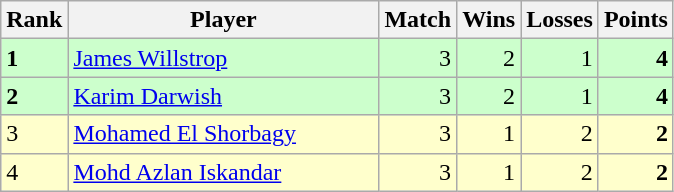<table class="wikitable">
<tr>
<th width=20>Rank</th>
<th width=200>Player</th>
<th width=20>Match</th>
<th width=20>Wins</th>
<th width=20>Losses</th>
<th width=20>Points</th>
</tr>
<tr style="text-align:right; background:#cfc;">
<td align="left"><strong>1</strong></td>
<td style="text-align:left;"> <a href='#'>James Willstrop</a></td>
<td>3</td>
<td>2</td>
<td>1</td>
<td><strong>4</strong></td>
</tr>
<tr style="text-align:right; background:#cfc;">
<td align="left"><strong>2</strong></td>
<td style="text-align:left;"> <a href='#'>Karim Darwish</a></td>
<td>3</td>
<td>2</td>
<td>1</td>
<td><strong>4</strong></td>
</tr>
<tr style="text-align:right; background:#ffc;">
<td align="left">3</td>
<td style="text-align:left;"> <a href='#'>Mohamed El Shorbagy</a></td>
<td>3</td>
<td>1</td>
<td>2</td>
<td><strong>2</strong></td>
</tr>
<tr style="text-align:right; background:#ffc;">
<td align="left">4</td>
<td style="text-align:left;"> <a href='#'>Mohd Azlan Iskandar</a></td>
<td>3</td>
<td>1</td>
<td>2</td>
<td><strong>2</strong></td>
</tr>
</table>
